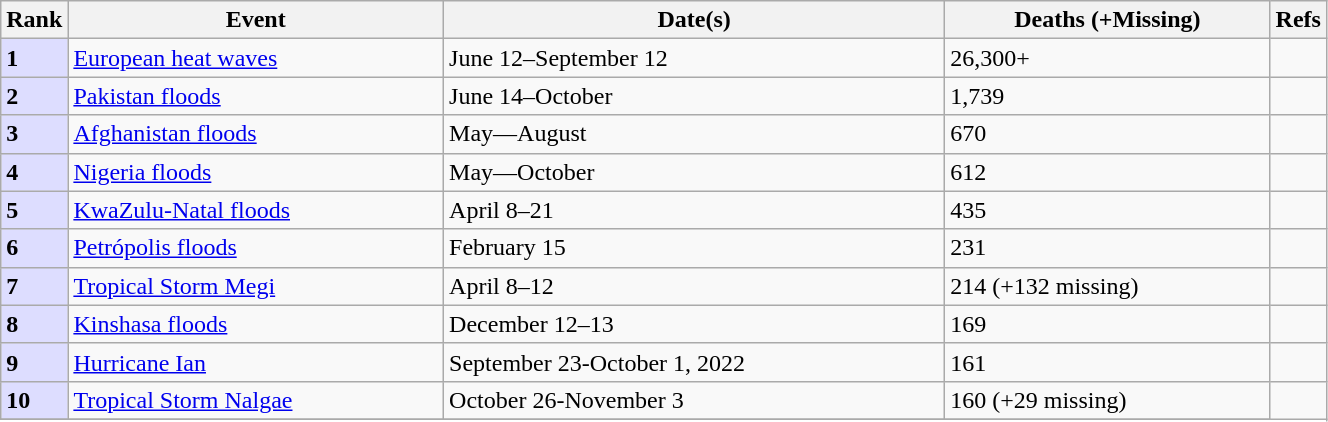<table class="wikitable sortable" style="width:70%;">
<tr>
<th scope="col" style="width:2%; text-align:center;">Rank</th>
<th scope="col" text-align:center;">Event</th>
<th scope="col" text-align:center;">Date(s)</th>
<th scope="col" text-align:center;">Deaths (+Missing)</th>
<th scope="col" style="width:2%; text-align:center;">Refs</th>
</tr>
<tr>
<td bgcolor="#DDDDFF"><strong>1</strong></td>
<td><a href='#'>European heat waves</a></td>
<td>June 12–September 12</td>
<td>26,300+</td>
<td></td>
</tr>
<tr>
<td bgcolor="#DDDDFF"><strong>2</strong></td>
<td><a href='#'>Pakistan floods</a></td>
<td>June 14–October</td>
<td>1,739</td>
<td></td>
</tr>
<tr>
<td bgcolor="#DDDDFF"><strong>3</strong></td>
<td><a href='#'>Afghanistan floods</a></td>
<td>May—August</td>
<td>670</td>
<td></td>
</tr>
<tr>
<td bgcolor="#DDDDFF"><strong>4</strong></td>
<td><a href='#'>Nigeria floods</a></td>
<td>May—October</td>
<td>612</td>
<td></td>
</tr>
<tr>
<td bgcolor="#DDDDFF"><strong>5</strong></td>
<td><a href='#'>KwaZulu-Natal floods</a></td>
<td>April 8–21</td>
<td>435</td>
<td></td>
</tr>
<tr>
<td bgcolor="#DDDDFF"><strong>6</strong></td>
<td><a href='#'>Petrópolis floods</a></td>
<td>February 15</td>
<td>231</td>
<td></td>
</tr>
<tr>
<td bgcolor="#DDDDFF"><strong>7</strong></td>
<td><a href='#'>Tropical Storm Megi</a></td>
<td>April 8–12</td>
<td>214 (+132 missing)</td>
<td></td>
</tr>
<tr>
<td bgcolor="#DDDDFF"><strong>8</strong></td>
<td><a href='#'>Kinshasa floods</a></td>
<td>December 12–13</td>
<td>169</td>
<td></td>
</tr>
<tr>
<td bgcolor="#DDDDFF"><strong>9</strong></td>
<td><a href='#'>Hurricane Ian</a></td>
<td>September 23-October 1, 2022</td>
<td>161</td>
<td></td>
</tr>
<tr>
<td bgcolor="#DDDDFF"><strong>10</strong></td>
<td><a href='#'>Tropical Storm Nalgae</a></td>
<td>October 26-November 3</td>
<td>160 (+29 missing)</td>
</tr>
<tr>
</tr>
</table>
